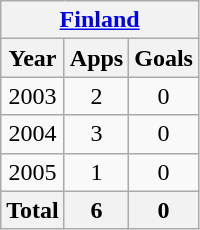<table class=wikitable style=text-align:center>
<tr>
<th colspan=4><a href='#'>Finland</a></th>
</tr>
<tr>
<th>Year</th>
<th>Apps</th>
<th>Goals</th>
</tr>
<tr>
<td>2003</td>
<td>2</td>
<td>0</td>
</tr>
<tr>
<td>2004</td>
<td>3</td>
<td>0</td>
</tr>
<tr>
<td>2005</td>
<td>1</td>
<td>0</td>
</tr>
<tr>
<th colspan=1>Total</th>
<th>6</th>
<th>0</th>
</tr>
</table>
